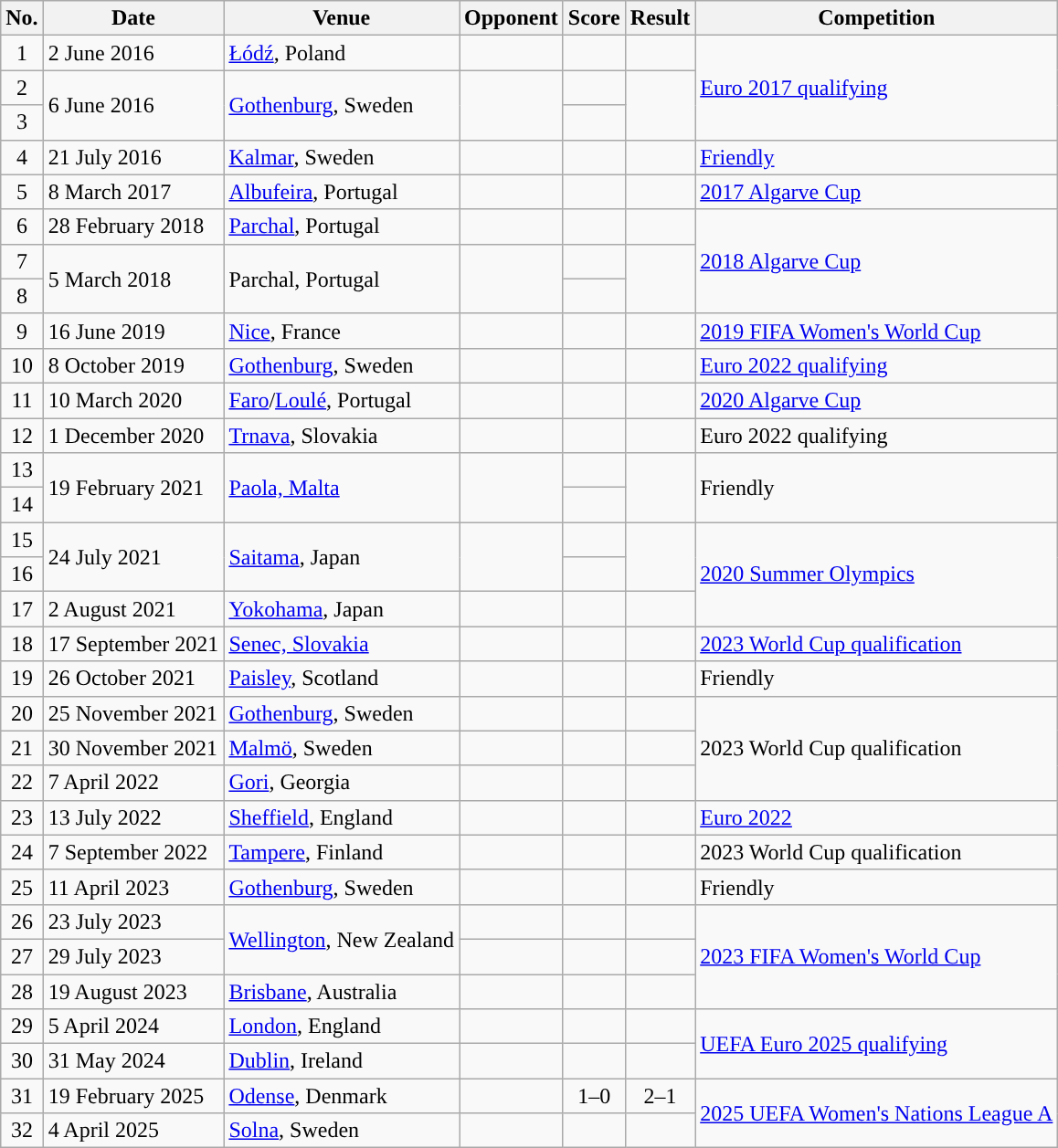<table class="wikitable sortable">
<tr>
<th scope="col">No.</th>
<th scope="col">Date</th>
<th scope="col">Venue</th>
<th scope="col">Opponent</th>
<th scope="col">Score</th>
<th scope="col">Result</th>
<th scope="col">Competition</th>
</tr>
<tr>
<td align="center">1</td>
<td>2 June 2016</td>
<td><a href='#'>Łódź</a>, Poland</td>
<td></td>
<td align="center"></td>
<td align="center"></td>
<td rowspan="3"><a href='#'>Euro 2017 qualifying</a></td>
</tr>
<tr>
<td align="center">2</td>
<td rowspan="2">6 June 2016</td>
<td rowspan="2"><a href='#'>Gothenburg</a>, Sweden</td>
<td rowspan="2"></td>
<td align="center"></td>
<td rowspan="2" style="text-align:center"></td>
</tr>
<tr>
<td align="center">3</td>
<td align="center"></td>
</tr>
<tr>
<td align="center">4</td>
<td>21 July 2016</td>
<td><a href='#'>Kalmar</a>, Sweden</td>
<td></td>
<td align="center"></td>
<td align="center"></td>
<td><a href='#'>Friendly</a></td>
</tr>
<tr>
<td align="center">5</td>
<td>8 March 2017</td>
<td><a href='#'>Albufeira</a>, Portugal</td>
<td></td>
<td align="center"></td>
<td align="center"></td>
<td><a href='#'>2017 Algarve Cup</a></td>
</tr>
<tr>
<td align="center">6</td>
<td>28 February 2018</td>
<td><a href='#'>Parchal</a>, Portugal</td>
<td></td>
<td align="center"></td>
<td align="center"></td>
<td rowspan="3"><a href='#'>2018 Algarve Cup</a></td>
</tr>
<tr>
<td align="center">7</td>
<td rowspan="2">5 March 2018</td>
<td rowspan="2">Parchal, Portugal</td>
<td rowspan="2"></td>
<td align="center"></td>
<td rowspan="2" style="text-align:center"></td>
</tr>
<tr>
<td align="center">8</td>
<td align="center"></td>
</tr>
<tr>
<td align="center">9</td>
<td>16 June 2019</td>
<td><a href='#'>Nice</a>, France</td>
<td></td>
<td align="center"></td>
<td align="center"></td>
<td><a href='#'>2019 FIFA Women's World Cup</a></td>
</tr>
<tr>
<td align="center">10</td>
<td>8 October 2019</td>
<td><a href='#'>Gothenburg</a>, Sweden</td>
<td></td>
<td align="center"></td>
<td align="center"></td>
<td><a href='#'>Euro 2022 qualifying</a></td>
</tr>
<tr>
<td align="center">11</td>
<td>10 March 2020</td>
<td><a href='#'>Faro</a>/<a href='#'>Loulé</a>, Portugal</td>
<td></td>
<td align="center"></td>
<td align="center"></td>
<td><a href='#'>2020 Algarve Cup</a></td>
</tr>
<tr>
<td align="center">12</td>
<td>1 December 2020</td>
<td><a href='#'>Trnava</a>, Slovakia</td>
<td></td>
<td align="center"></td>
<td align="center"></td>
<td>Euro 2022 qualifying</td>
</tr>
<tr>
<td align="center">13</td>
<td rowspan="2">19 February 2021</td>
<td rowspan="2"><a href='#'>Paola, Malta</a></td>
<td rowspan="2"></td>
<td align="center"></td>
<td rowspan="2" style="text-align:center"></td>
<td rowspan="2">Friendly</td>
</tr>
<tr>
<td align="center">14</td>
<td align="center"></td>
</tr>
<tr>
<td align="center">15</td>
<td rowspan="2">24 July 2021</td>
<td rowspan="2"><a href='#'>Saitama</a>, Japan</td>
<td rowspan="2"></td>
<td align="center"></td>
<td rowspan="2" style="text-align:center"></td>
<td rowspan="3"><a href='#'>2020 Summer Olympics</a></td>
</tr>
<tr>
<td align="center">16</td>
<td align="center"></td>
</tr>
<tr>
<td align="center">17</td>
<td>2 August 2021</td>
<td><a href='#'>Yokohama</a>, Japan</td>
<td></td>
<td align="center"></td>
<td align="center"></td>
</tr>
<tr>
<td align="center">18</td>
<td>17 September 2021</td>
<td><a href='#'>Senec, Slovakia</a></td>
<td></td>
<td align="center"></td>
<td align="center"></td>
<td><a href='#'>2023 World Cup qualification</a></td>
</tr>
<tr>
<td align="center">19</td>
<td>26 October 2021</td>
<td><a href='#'>Paisley</a>, Scotland</td>
<td></td>
<td align="center"></td>
<td align="center"></td>
<td>Friendly</td>
</tr>
<tr>
<td align="center">20</td>
<td>25 November 2021</td>
<td><a href='#'>Gothenburg</a>, Sweden</td>
<td></td>
<td align="center"></td>
<td align="center"></td>
<td rowspan="3">2023 World Cup qualification</td>
</tr>
<tr>
<td align="center">21</td>
<td>30 November 2021</td>
<td><a href='#'>Malmö</a>, Sweden</td>
<td></td>
<td align="center"></td>
<td align="center"></td>
</tr>
<tr>
<td align="center">22</td>
<td>7 April 2022</td>
<td><a href='#'>Gori</a>, Georgia</td>
<td></td>
<td align="center"></td>
<td align="center"></td>
</tr>
<tr>
<td align="center">23</td>
<td>13 July 2022</td>
<td><a href='#'>Sheffield</a>, England</td>
<td></td>
<td align="center"></td>
<td align="center"></td>
<td><a href='#'>Euro 2022</a></td>
</tr>
<tr>
<td align="center">24</td>
<td>7 September 2022</td>
<td><a href='#'>Tampere</a>, Finland</td>
<td></td>
<td align="center"></td>
<td align="center"></td>
<td>2023 World Cup qualification</td>
</tr>
<tr>
<td align="center">25</td>
<td>11 April 2023</td>
<td><a href='#'>Gothenburg</a>, Sweden</td>
<td></td>
<td align="center"></td>
<td align="center"></td>
<td>Friendly</td>
</tr>
<tr>
<td align="center">26</td>
<td>23 July 2023</td>
<td rowspan="2"><a href='#'>Wellington</a>, New Zealand</td>
<td></td>
<td align="center"></td>
<td align="center"></td>
<td rowspan="3"><a href='#'>2023 FIFA Women's World Cup</a></td>
</tr>
<tr>
<td align="center">27</td>
<td>29 July 2023</td>
<td></td>
<td align="center"></td>
<td align="center"></td>
</tr>
<tr>
<td align="center">28</td>
<td>19 August 2023</td>
<td><a href='#'>Brisbane</a>, Australia</td>
<td></td>
<td align="center"></td>
<td align="center"></td>
</tr>
<tr>
<td align="center">29</td>
<td>5 April 2024</td>
<td><a href='#'>London</a>, England</td>
<td></td>
<td align="center"></td>
<td align="center"></td>
<td rowspan="2"><a href='#'>UEFA Euro 2025 qualifying</a></td>
</tr>
<tr>
<td align="center">30</td>
<td>31 May 2024</td>
<td><a href='#'>Dublin</a>, Ireland</td>
<td></td>
<td align="center"></td>
<td align="center"></td>
</tr>
<tr>
<td align="center">31</td>
<td>19 February 2025</td>
<td><a href='#'>Odense</a>, Denmark</td>
<td></td>
<td align=center>1–0</td>
<td align=center>2–1</td>
<td rowspan="2"><a href='#'>2025 UEFA Women's Nations League A</a></td>
</tr>
<tr>
<td align="center">32</td>
<td>4 April 2025</td>
<td><a href='#'>Solna</a>, Sweden</td>
<td></td>
<td align=center></td>
<td align=center></td>
</tr>
</table>
